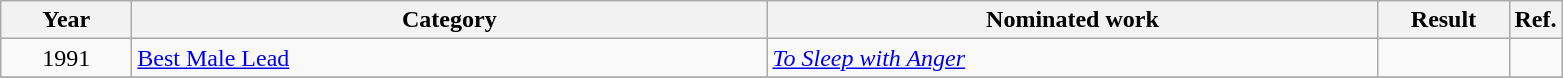<table class=wikitable>
<tr>
<th scope="col" style="width:5em;">Year</th>
<th scope="col" style="width:26em;">Category</th>
<th scope="col" style="width:25em;">Nominated work</th>
<th scope="col" style="width:5em;">Result</th>
<th>Ref.</th>
</tr>
<tr>
<td style="text-align:center;">1991</td>
<td><a href='#'>Best Male Lead</a></td>
<td><em><a href='#'>To Sleep with Anger</a></em></td>
<td></td>
<td></td>
</tr>
<tr>
</tr>
</table>
